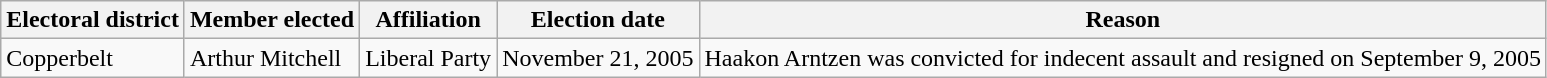<table class="wikitable sortable">
<tr>
<th>Electoral district</th>
<th>Member elected</th>
<th>Affiliation</th>
<th>Election date</th>
<th>Reason</th>
</tr>
<tr>
<td>Copperbelt</td>
<td>Arthur Mitchell</td>
<td>Liberal Party</td>
<td>November 21, 2005</td>
<td>Haakon Arntzen was convicted for indecent assault and resigned on September 9, 2005</td>
</tr>
</table>
